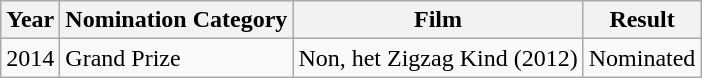<table class="wikitable">
<tr>
<th>Year</th>
<th>Nomination Category</th>
<th>Film</th>
<th>Result</th>
</tr>
<tr>
<td>2014</td>
<td>Grand Prize</td>
<td>Non, het Zigzag Kind (2012)</td>
<td>Nominated</td>
</tr>
</table>
